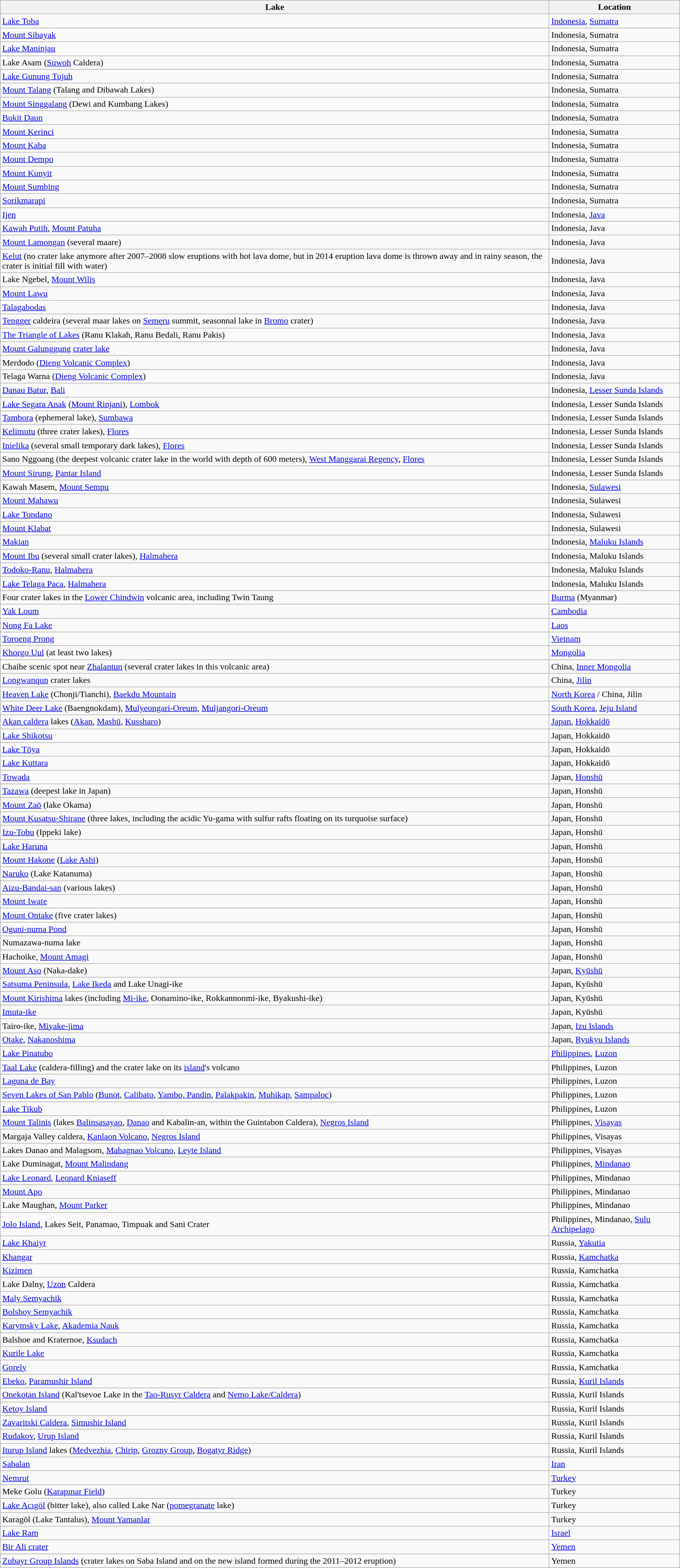<table class="wikitable">
<tr>
<th>Lake</th>
<th>Location</th>
</tr>
<tr>
<td><a href='#'>Lake Toba</a></td>
<td><a href='#'>Indonesia</a>, <a href='#'>Sumatra</a></td>
</tr>
<tr>
<td><a href='#'>Mount Sibayak</a></td>
<td>Indonesia, Sumatra</td>
</tr>
<tr>
<td><a href='#'>Lake Maninjau</a></td>
<td>Indonesia, Sumatra</td>
</tr>
<tr>
<td>Lake Asam (<a href='#'>Suwoh</a> Caldera)</td>
<td>Indonesia, Sumatra</td>
</tr>
<tr>
<td><a href='#'>Lake Gunung Tujuh</a></td>
<td>Indonesia, Sumatra</td>
</tr>
<tr>
<td><a href='#'>Mount Talang</a> (Talang and Dibawah Lakes)</td>
<td>Indonesia, Sumatra</td>
</tr>
<tr>
<td><a href='#'>Mount Singgalang</a> (Dewi and Kumbang Lakes)</td>
<td>Indonesia, Sumatra</td>
</tr>
<tr>
<td><a href='#'>Bukit Daun</a></td>
<td>Indonesia, Sumatra</td>
</tr>
<tr>
<td><a href='#'>Mount Kerinci</a></td>
<td>Indonesia, Sumatra</td>
</tr>
<tr>
<td><a href='#'>Mount Kaba</a></td>
<td>Indonesia, Sumatra</td>
</tr>
<tr>
<td><a href='#'>Mount Dempo</a></td>
<td>Indonesia, Sumatra</td>
</tr>
<tr>
<td><a href='#'>Mount Kunyit</a></td>
<td>Indonesia, Sumatra</td>
</tr>
<tr>
<td><a href='#'>Mount Sumbing</a></td>
<td>Indonesia, Sumatra</td>
</tr>
<tr>
<td><a href='#'>Sorikmarapi</a></td>
<td>Indonesia, Sumatra</td>
</tr>
<tr>
<td><a href='#'>Ijen</a></td>
<td>Indonesia, <a href='#'>Java</a></td>
</tr>
<tr>
<td><a href='#'>Kawah Putih</a>, <a href='#'>Mount Patuha</a></td>
<td>Indonesia, Java</td>
</tr>
<tr>
<td><a href='#'>Mount Lamongan</a> (several maare)</td>
<td>Indonesia, Java</td>
</tr>
<tr>
<td><a href='#'>Kelut</a> (no crater lake anymore after 2007–2008 slow eruptions with hot lava dome, but in 2014 eruption lava dome is thrown away and in rainy season, the crater is initial fill with water)</td>
<td>Indonesia, Java</td>
</tr>
<tr>
<td>Lake Ngebel, <a href='#'>Mount Wilis</a></td>
<td>Indonesia, Java</td>
</tr>
<tr>
<td><a href='#'>Mount Lawu</a></td>
<td>Indonesia, Java</td>
</tr>
<tr>
<td><a href='#'>Talagabodas</a></td>
<td>Indonesia, Java</td>
</tr>
<tr>
<td><a href='#'>Tengger</a> caldeira (several maar lakes on <a href='#'>Semeru</a> summit, seasonnal lake in <a href='#'>Bromo</a> crater)</td>
<td>Indonesia, Java</td>
</tr>
<tr>
<td><a href='#'>The Triangle of Lakes</a> (Ranu Klakah, Ranu Bedali, Ranu Pakis)</td>
<td>Indonesia, Java</td>
</tr>
<tr>
<td><a href='#'>Mount Galunggung</a> <a href='#'>crater lake</a></td>
<td>Indonesia, Java</td>
</tr>
<tr>
<td>Merdodo (<a href='#'>Dieng Volcanic Complex</a>)</td>
<td>Indonesia, Java</td>
</tr>
<tr>
<td>Telaga Warna (<a href='#'>Dieng Volcanic Complex</a>)</td>
<td>Indonesia, Java</td>
</tr>
<tr>
<td><a href='#'>Danau Batur</a>, <a href='#'>Bali</a></td>
<td>Indonesia, <a href='#'>Lesser Sunda Islands</a></td>
</tr>
<tr>
<td><a href='#'>Lake Segara Anak</a> (<a href='#'>Mount Rinjani</a>), <a href='#'>Lombok</a></td>
<td>Indonesia, Lesser Sunda Islands</td>
</tr>
<tr>
<td><a href='#'>Tambora</a> (ephemeral lake), <a href='#'>Sumbawa</a></td>
<td>Indonesia, Lesser Sunda Islands</td>
</tr>
<tr>
<td><a href='#'>Kelimutu</a> (three crater lakes), <a href='#'>Flores</a></td>
<td>Indonesia, Lesser Sunda Islands</td>
</tr>
<tr>
<td><a href='#'>Inielika</a> (several small temporary dark lakes), <a href='#'>Flores</a></td>
<td>Indonesia, Lesser Sunda Islands</td>
</tr>
<tr>
<td>Sano Nggoang (the deepest volcanic crater lake in the world with depth of 600 meters), <a href='#'>West Manggarai Regency</a>, <a href='#'>Flores</a></td>
<td>Indonesia, Lesser Sunda Islands</td>
</tr>
<tr>
<td><a href='#'>Mount Sirung</a>, <a href='#'>Pantar Island</a></td>
<td>Indonesia, Lesser Sunda Islands</td>
</tr>
<tr>
<td>Kawah Masem, <a href='#'>Mount Sempu</a></td>
<td>Indonesia, <a href='#'>Sulawesi</a></td>
</tr>
<tr>
<td><a href='#'>Mount Mahawu</a></td>
<td>Indonesia, Sulawesi</td>
</tr>
<tr>
<td><a href='#'>Lake Tondano</a></td>
<td>Indonesia, Sulawesi</td>
</tr>
<tr>
<td><a href='#'>Mount Klabat</a></td>
<td>Indonesia, Sulawesi</td>
</tr>
<tr>
<td><a href='#'>Makian</a></td>
<td>Indonesia, <a href='#'>Maluku Islands</a></td>
</tr>
<tr>
<td><a href='#'>Mount Ibu</a> (several small crater lakes), <a href='#'>Halmahera</a></td>
<td>Indonesia, Maluku Islands</td>
</tr>
<tr>
<td><a href='#'>Todoko-Ranu</a>, <a href='#'>Halmahera</a></td>
<td>Indonesia, Maluku Islands</td>
</tr>
<tr>
<td><a href='#'>Lake Telaga Paca</a>, <a href='#'>Halmahera</a></td>
<td>Indonesia, Maluku Islands</td>
</tr>
<tr>
<td>Four crater lakes in the <a href='#'>Lower Chindwin</a> volcanic area, including Twin Taung</td>
<td><a href='#'>Burma</a> (Myanmar)</td>
</tr>
<tr>
<td><a href='#'>Yak Loum</a></td>
<td><a href='#'>Cambodia</a></td>
</tr>
<tr>
<td><a href='#'>Nong Fa Lake</a></td>
<td><a href='#'>Laos</a></td>
</tr>
<tr>
<td><a href='#'>Toroeng Prong</a></td>
<td><a href='#'>Vietnam</a></td>
</tr>
<tr>
<td><a href='#'>Khorgo Uul</a> (at least two lakes)</td>
<td><a href='#'>Mongolia</a></td>
</tr>
<tr>
<td>Chaihe scenic spot near <a href='#'>Zhalantun</a> (several crater lakes in this volcanic area)</td>
<td>China, <a href='#'>Inner Mongolia</a></td>
</tr>
<tr>
<td><a href='#'>Longwanqun</a> crater lakes</td>
<td>China, <a href='#'>Jilin</a></td>
</tr>
<tr>
<td><a href='#'>Heaven Lake</a> (Chonji/Tianchi), <a href='#'>Baekdu Mountain</a></td>
<td><a href='#'>North Korea</a> / China, Jilin</td>
</tr>
<tr>
<td><a href='#'>White Deer Lake</a> (Baengnokdam), <a href='#'>Mulyeongari-Oreum</a>, <a href='#'>Muljangori-Oreum</a></td>
<td><a href='#'>South Korea</a>, <a href='#'>Jeju Island</a></td>
</tr>
<tr>
<td><a href='#'>Akan caldera</a> lakes (<a href='#'>Akan</a>, <a href='#'>Mashū</a>, <a href='#'>Kussharo</a>)</td>
<td><a href='#'>Japan</a>, <a href='#'>Hokkaidō</a></td>
</tr>
<tr>
<td><a href='#'>Lake Shikotsu</a></td>
<td>Japan, Hokkaidō</td>
</tr>
<tr>
<td><a href='#'>Lake Tōya</a></td>
<td>Japan, Hokkaidō</td>
</tr>
<tr>
<td><a href='#'>Lake Kuttara</a></td>
<td>Japan, Hokkaidō</td>
</tr>
<tr>
<td><a href='#'>Towada</a></td>
<td>Japan, <a href='#'>Honshū</a></td>
</tr>
<tr>
<td><a href='#'>Tazawa</a> (deepest lake in Japan)</td>
<td>Japan, Honshū</td>
</tr>
<tr>
<td><a href='#'>Mount Zaō</a> (lake Okama)</td>
<td>Japan, Honshū</td>
</tr>
<tr>
<td><a href='#'>Mount Kusatsu-Shirane</a> (three lakes, including the acidic Yu-gama with sulfur rafts floating on its turquoise surface)</td>
<td>Japan, Honshū</td>
</tr>
<tr>
<td><a href='#'>Izu-Tobu</a> (Ippeki lake)</td>
<td>Japan, Honshū</td>
</tr>
<tr>
<td><a href='#'>Lake Haruna</a></td>
<td>Japan, Honshū</td>
</tr>
<tr>
<td><a href='#'>Mount Hakone</a> (<a href='#'>Lake Ashi</a>)</td>
<td>Japan, Honshū</td>
</tr>
<tr>
<td><a href='#'>Naruko</a> (Lake Katanuma)</td>
<td>Japan, Honshū</td>
</tr>
<tr>
<td><a href='#'>Aizu-Bandai-san</a> (various lakes)</td>
<td>Japan, Honshū</td>
</tr>
<tr>
<td><a href='#'>Mount Iwate</a></td>
<td>Japan, Honshū</td>
</tr>
<tr>
<td><a href='#'>Mount Ontake</a> (five crater lakes)</td>
<td>Japan, Honshū</td>
</tr>
<tr>
<td><a href='#'>Oguni-numa Pond</a></td>
<td>Japan, Honshū</td>
</tr>
<tr>
<td>Numazawa-numa lake</td>
<td>Japan, Honshū</td>
</tr>
<tr>
<td>Hachoike, <a href='#'>Mount Amagi</a></td>
<td>Japan, Honshū</td>
</tr>
<tr>
<td><a href='#'>Mount Aso</a> (Naka-dake)</td>
<td>Japan, <a href='#'>Kyūshū</a></td>
</tr>
<tr>
<td><a href='#'>Satsuma Peninsula</a>, <a href='#'>Lake Ikeda</a> and Lake Unagi-ike</td>
<td>Japan, Kyūshū</td>
</tr>
<tr>
<td><a href='#'>Mount Kirishima</a> lakes (including <a href='#'>Mi-ike</a>, Oonamino-ike, Rokkannonmi-ike, Byakushi-ike)</td>
<td>Japan, Kyūshū</td>
</tr>
<tr>
<td><a href='#'>Imuta-ike</a></td>
<td>Japan, Kyūshū</td>
</tr>
<tr>
<td>Tairo-ike, <a href='#'>Miyake-jima</a></td>
<td>Japan, <a href='#'>Izu Islands</a></td>
</tr>
<tr>
<td><a href='#'>Otake</a>, <a href='#'>Nakanoshima</a></td>
<td>Japan, <a href='#'>Ryukyu Islands</a></td>
</tr>
<tr>
<td><a href='#'>Lake Pinatubo</a></td>
<td><a href='#'>Philippines</a>, <a href='#'>Luzon</a></td>
</tr>
<tr>
<td><a href='#'>Taal Lake</a> (caldera-filling) and the crater lake on its <a href='#'>island</a>'s volcano</td>
<td>Philippines, Luzon</td>
</tr>
<tr>
<td><a href='#'>Laguna de Bay</a></td>
<td>Philippines, Luzon</td>
</tr>
<tr>
<td><a href='#'>Seven Lakes of San Pablo</a> (<a href='#'>Bunot</a>, <a href='#'>Calibato</a>, <a href='#'>Yambo, Pandin</a>, <a href='#'>Palakpakin</a>, <a href='#'>Muhikap</a>, <a href='#'>Sampaloc</a>)</td>
<td>Philippines, Luzon</td>
</tr>
<tr>
<td><a href='#'>Lake Tikub</a></td>
<td>Philippines, Luzon</td>
</tr>
<tr>
<td><a href='#'>Mount Talinis</a> (lakes <a href='#'>Balinsasayao</a>, <a href='#'>Danao</a> and Kabalin-an, within the Guintabon Caldera), <a href='#'>Negros Island</a></td>
<td>Philippines, <a href='#'>Visayas</a></td>
</tr>
<tr>
<td>Margaja Valley caldera, <a href='#'>Kanlaon Volcano</a>, <a href='#'>Negros Island</a></td>
<td>Philippines, Visayas</td>
</tr>
<tr>
<td>Lakes Danao and Malagsom, <a href='#'>Mahagnao Volcano</a>, <a href='#'>Leyte Island</a></td>
<td>Philippines, Visayas</td>
</tr>
<tr>
<td>Lake Duminagat, <a href='#'>Mount Malindang</a></td>
<td>Philippines, <a href='#'>Mindanao</a></td>
</tr>
<tr>
<td><a href='#'>Lake Leonard</a>, <a href='#'>Leonard Kniaseff</a></td>
<td>Philippines, Mindanao</td>
</tr>
<tr>
<td><a href='#'>Mount Apo</a></td>
<td>Philippines, Mindanao</td>
</tr>
<tr>
<td>Lake Maughan, <a href='#'>Mount Parker</a></td>
<td>Philippines, Mindanao</td>
</tr>
<tr>
<td><a href='#'>Jolo Island</a>, Lakes Seit, Panamao, Timpuak and Sani Crater</td>
<td>Philippines, Mindanao, <a href='#'>Sulu Archipelago</a></td>
</tr>
<tr>
<td><a href='#'>Lake Khaiyr</a></td>
<td>Russia, <a href='#'>Yakutia</a></td>
</tr>
<tr>
<td><a href='#'>Khangar</a></td>
<td>Russia, <a href='#'>Kamchatka</a></td>
</tr>
<tr>
<td><a href='#'>Kizimen</a></td>
<td>Russia, Kamchatka</td>
</tr>
<tr>
<td>Lake Dalny, <a href='#'>Uzon</a> Caldera</td>
<td>Russia, Kamchatka</td>
</tr>
<tr>
<td><a href='#'>Maly Semyachik</a></td>
<td>Russia, Kamchatka</td>
</tr>
<tr>
<td><a href='#'>Bolshoy Semyachik</a></td>
<td>Russia, Kamchatka</td>
</tr>
<tr>
<td><a href='#'>Karymsky Lake</a>, <a href='#'>Akademia Nauk</a></td>
<td>Russia, Kamchatka</td>
</tr>
<tr>
<td>Balshoe and Kraternoe, <a href='#'>Ksudach</a></td>
<td>Russia, Kamchatka</td>
</tr>
<tr>
<td><a href='#'>Kurile Lake</a></td>
<td>Russia, Kamchatka</td>
</tr>
<tr>
<td><a href='#'>Gorely</a></td>
<td>Russia, Kamchatka</td>
</tr>
<tr>
<td><a href='#'>Ebeko</a>, <a href='#'>Paramushir Island</a></td>
<td>Russia, <a href='#'>Kuril Islands</a></td>
</tr>
<tr>
<td><a href='#'>Onekotan Island</a> (Kal'tsevoe Lake in the <a href='#'>Tao-Rusyr Caldera</a> and <a href='#'>Nemo Lake/Caldera</a>)</td>
<td>Russia, Kuril Islands</td>
</tr>
<tr>
<td><a href='#'>Ketoy Island</a></td>
<td>Russia, Kuril Islands</td>
</tr>
<tr>
<td><a href='#'>Zavaritski Caldera</a>, <a href='#'>Simushir Island</a></td>
<td>Russia, Kuril Islands</td>
</tr>
<tr>
<td><a href='#'>Rudakov</a>, <a href='#'>Urup Island</a></td>
<td>Russia, Kuril Islands</td>
</tr>
<tr>
<td><a href='#'>Iturup Island</a> lakes (<a href='#'>Medvezhia</a>, <a href='#'>Chirip</a>, <a href='#'>Grozny Group</a>, <a href='#'>Bogatyr Ridge</a>)</td>
<td>Russia, Kuril Islands</td>
</tr>
<tr>
<td><a href='#'>Sabalan</a></td>
<td><a href='#'>Iran</a></td>
</tr>
<tr>
<td><a href='#'>Nemrut</a></td>
<td><a href='#'>Turkey</a></td>
</tr>
<tr>
<td>Meke Golu (<a href='#'>Karapınar Field</a>)</td>
<td>Turkey</td>
</tr>
<tr>
<td><a href='#'>Lake Acıgöl</a> (bitter lake), also called Lake Nar (<a href='#'>pomegranate</a> lake)</td>
<td>Turkey</td>
</tr>
<tr>
<td>Karagöl (Lake Tantalus), <a href='#'>Mount Yamanlar</a></td>
<td>Turkey</td>
</tr>
<tr>
<td><a href='#'>Lake Ram</a></td>
<td><a href='#'>Israel</a></td>
</tr>
<tr>
<td><a href='#'>Bir Ali crater</a></td>
<td><a href='#'>Yemen</a></td>
</tr>
<tr>
<td><a href='#'>Zubayr Group Islands</a> (crater lakes on Saba Island and on the new island formed during the 2011–2012 eruption)</td>
<td>Yemen</td>
</tr>
</table>
